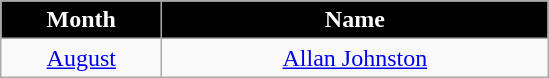<table class="wikitable" style="text-align:center">
<tr>
<th style="background:#000000; color:#FFFFFF;">Month</th>
<th style="background:#000000; color:#FFFFFF;">Name</th>
</tr>
<tr>
<td style="width:100px;"><a href='#'>August</a></td>
<td style="width:250px;"> <a href='#'>Allan Johnston</a></td>
</tr>
</table>
